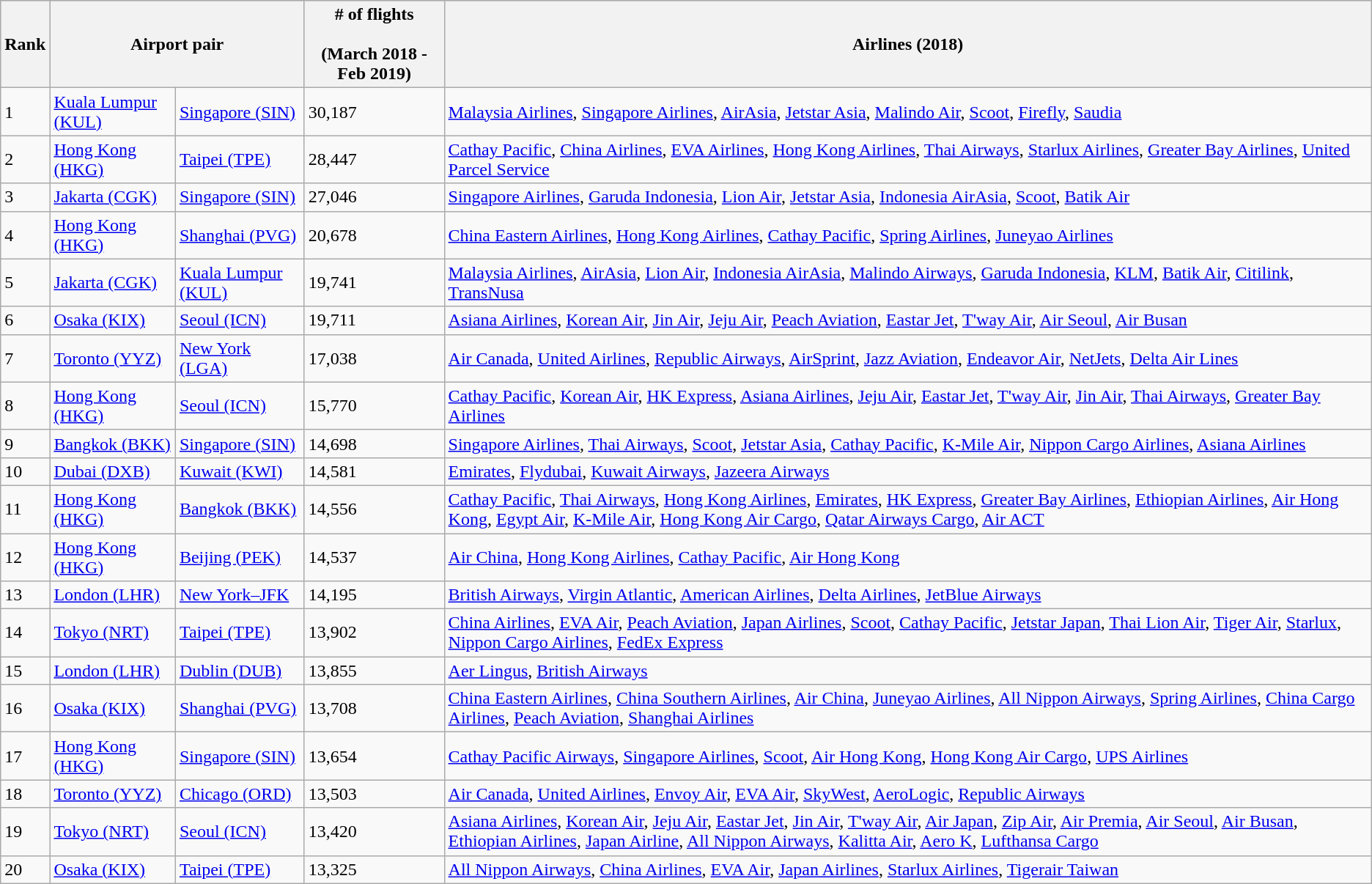<table class="wikitable sortable">
<tr style="background:lightgrey;">
<th scope="col">Rank</th>
<th colspan="2" scope="col">Airport pair</th>
<th scope="col"># of flights<br><br>(March 2018 - Feb 2019)</th>
<th scope="col" class="unsortable">Airlines (2018)</th>
</tr>
<tr>
<td>1</td>
<td> <a href='#'>Kuala Lumpur (KUL)</a></td>
<td> <a href='#'>Singapore (SIN)</a></td>
<td>30,187</td>
<td><a href='#'>Malaysia Airlines</a>, <a href='#'>Singapore Airlines</a>, <a href='#'>AirAsia</a>, <a href='#'>Jetstar Asia</a>, <a href='#'>Malindo Air</a>, <a href='#'>Scoot</a>, <a href='#'>Firefly</a>, <a href='#'>Saudia</a></td>
</tr>
<tr>
<td>2</td>
<td> <a href='#'>Hong Kong (HKG)</a></td>
<td> <a href='#'>Taipei (TPE)</a></td>
<td>28,447</td>
<td><a href='#'>Cathay Pacific</a>, <a href='#'>China Airlines</a>, <a href='#'>EVA Airlines</a>, <a href='#'>Hong Kong Airlines</a>, <a href='#'>Thai Airways</a>, <a href='#'>Starlux Airlines</a>, <a href='#'>Greater Bay Airlines</a>, <a href='#'>United Parcel Service</a></td>
</tr>
<tr>
<td>3</td>
<td> <a href='#'>Jakarta (CGK)</a></td>
<td> <a href='#'>Singapore (SIN)</a></td>
<td>27,046</td>
<td><a href='#'>Singapore Airlines</a>, <a href='#'>Garuda Indonesia</a>, <a href='#'>Lion Air</a>, <a href='#'>Jetstar Asia</a>, <a href='#'>Indonesia AirAsia</a>, <a href='#'>Scoot</a>, <a href='#'>Batik Air</a></td>
</tr>
<tr>
<td>4</td>
<td> <a href='#'>Hong Kong (HKG)</a></td>
<td> <a href='#'>Shanghai (PVG)</a></td>
<td>20,678</td>
<td><a href='#'>China Eastern Airlines</a>, <a href='#'>Hong Kong Airlines</a>, <a href='#'>Cathay Pacific</a>, <a href='#'>Spring Airlines</a>, <a href='#'>Juneyao Airlines</a></td>
</tr>
<tr>
<td>5</td>
<td> <a href='#'>Jakarta (CGK)</a></td>
<td> <a href='#'>Kuala Lumpur (KUL)</a></td>
<td>19,741</td>
<td><a href='#'>Malaysia Airlines</a>, <a href='#'>AirAsia</a>, <a href='#'>Lion Air</a>, <a href='#'>Indonesia AirAsia</a>, <a href='#'>Malindo Airways</a>, <a href='#'>Garuda Indonesia</a>, <a href='#'>KLM</a>, <a href='#'>Batik Air</a>, <a href='#'>Citilink</a>, <a href='#'>TransNusa</a></td>
</tr>
<tr>
<td>6</td>
<td> <a href='#'>Osaka (KIX)</a></td>
<td> <a href='#'>Seoul (ICN)</a></td>
<td>19,711</td>
<td><a href='#'>Asiana Airlines</a>, <a href='#'>Korean Air</a>, <a href='#'>Jin Air</a>, <a href='#'>Jeju Air</a>, <a href='#'>Peach Aviation</a>, <a href='#'>Eastar Jet</a>, <a href='#'>T'way Air</a>, <a href='#'>Air Seoul</a>, <a href='#'>Air Busan</a></td>
</tr>
<tr>
<td>7</td>
<td> <a href='#'>Toronto (YYZ)</a></td>
<td> <a href='#'>New York (LGA)</a></td>
<td>17,038</td>
<td><a href='#'>Air Canada</a>, <a href='#'>United Airlines</a>, <a href='#'>Republic Airways</a>, <a href='#'>AirSprint</a>, <a href='#'>Jazz Aviation</a>, <a href='#'>Endeavor Air</a>, <a href='#'>NetJets</a>, <a href='#'>Delta Air Lines</a></td>
</tr>
<tr>
<td>8</td>
<td> <a href='#'>Hong Kong (HKG)</a></td>
<td> <a href='#'>Seoul (ICN)</a></td>
<td>15,770</td>
<td><a href='#'>Cathay Pacific</a>, <a href='#'>Korean Air</a>, <a href='#'>HK Express</a>, <a href='#'>Asiana Airlines</a>, <a href='#'>Jeju Air</a>, <a href='#'>Eastar Jet</a>, <a href='#'>T'way Air</a>, <a href='#'>Jin Air</a>, <a href='#'>Thai Airways</a>, <a href='#'>Greater Bay Airlines</a></td>
</tr>
<tr>
<td>9</td>
<td> <a href='#'>Bangkok (BKK)</a></td>
<td> <a href='#'>Singapore (SIN)</a></td>
<td>14,698</td>
<td><a href='#'>Singapore Airlines</a>, <a href='#'>Thai Airways</a>, <a href='#'>Scoot</a>, <a href='#'>Jetstar Asia</a>, <a href='#'>Cathay Pacific</a>, <a href='#'>K-Mile Air</a>, <a href='#'>Nippon Cargo Airlines</a>, <a href='#'>Asiana Airlines</a></td>
</tr>
<tr>
<td>10</td>
<td> <a href='#'>Dubai (DXB)</a></td>
<td> <a href='#'>Kuwait (KWI)</a></td>
<td>14,581</td>
<td><a href='#'>Emirates</a>, <a href='#'>Flydubai</a>, <a href='#'>Kuwait Airways</a>, <a href='#'>Jazeera Airways</a></td>
</tr>
<tr>
<td>11</td>
<td> <a href='#'>Hong Kong (HKG)</a></td>
<td> <a href='#'>Bangkok (BKK)</a></td>
<td>14,556</td>
<td><a href='#'>Cathay Pacific</a>, <a href='#'>Thai Airways</a>, <a href='#'>Hong Kong Airlines</a>, <a href='#'>Emirates</a>, <a href='#'>HK Express</a>, <a href='#'>Greater Bay Airlines</a>, <a href='#'>Ethiopian Airlines</a>, <a href='#'>Air Hong Kong</a>, <a href='#'>Egypt Air</a>, <a href='#'>K-Mile Air</a>, <a href='#'>Hong Kong Air Cargo</a>, <a href='#'>Qatar Airways Cargo</a>, <a href='#'>Air ACT</a></td>
</tr>
<tr>
<td>12</td>
<td> <a href='#'>Hong Kong (HKG)</a></td>
<td> <a href='#'>Beijing (PEK)</a></td>
<td>14,537</td>
<td><a href='#'>Air China</a>, <a href='#'>Hong Kong Airlines</a>, <a href='#'>Cathay Pacific</a>, <a href='#'>Air Hong Kong</a></td>
</tr>
<tr>
<td>13</td>
<td> <a href='#'>London (LHR)</a></td>
<td> <a href='#'>New York–JFK</a></td>
<td>14,195</td>
<td><a href='#'>British Airways</a>, <a href='#'>Virgin Atlantic</a>, <a href='#'>American Airlines</a>, <a href='#'>Delta Airlines</a>, <a href='#'>JetBlue Airways</a></td>
</tr>
<tr>
<td>14</td>
<td> <a href='#'>Tokyo (NRT)</a></td>
<td> <a href='#'>Taipei (TPE)</a></td>
<td>13,902</td>
<td><a href='#'>China Airlines</a>, <a href='#'>EVA Air</a>, <a href='#'>Peach Aviation</a>, <a href='#'>Japan Airlines</a>, <a href='#'>Scoot</a>, <a href='#'>Cathay Pacific</a>, <a href='#'>Jetstar Japan</a>, <a href='#'>Thai Lion Air</a>, <a href='#'>Tiger Air</a>, <a href='#'>Starlux</a>, <a href='#'>Nippon Cargo Airlines</a>, <a href='#'>FedEx Express</a></td>
</tr>
<tr>
<td>15</td>
<td> <a href='#'>London (LHR)</a></td>
<td> <a href='#'>Dublin (DUB)</a></td>
<td>13,855</td>
<td><a href='#'>Aer Lingus</a>, <a href='#'>British Airways</a></td>
</tr>
<tr>
<td>16</td>
<td> <a href='#'>Osaka (KIX)</a></td>
<td> <a href='#'>Shanghai (PVG)</a></td>
<td>13,708</td>
<td><a href='#'>China Eastern Airlines</a>, <a href='#'>China Southern Airlines</a>, <a href='#'>Air China</a>, <a href='#'>Juneyao Airlines</a>, <a href='#'>All Nippon Airways</a>, <a href='#'>Spring Airlines</a>, <a href='#'>China Cargo Airlines</a>, <a href='#'>Peach Aviation</a>, <a href='#'>Shanghai Airlines</a></td>
</tr>
<tr>
<td>17</td>
<td> <a href='#'>Hong Kong (HKG)</a></td>
<td> <a href='#'>Singapore (SIN)</a></td>
<td>13,654</td>
<td><a href='#'>Cathay Pacific Airways</a>, <a href='#'>Singapore Airlines</a>, <a href='#'>Scoot</a>, <a href='#'>Air Hong Kong</a>, <a href='#'>Hong Kong Air Cargo</a>, <a href='#'>UPS Airlines</a></td>
</tr>
<tr>
<td>18</td>
<td> <a href='#'>Toronto (YYZ)</a></td>
<td> <a href='#'>Chicago (ORD)</a></td>
<td>13,503</td>
<td><a href='#'>Air Canada</a>, <a href='#'>United Airlines</a>, <a href='#'>Envoy Air</a>, <a href='#'>EVA Air</a>, <a href='#'>SkyWest</a>, <a href='#'>AeroLogic</a>, <a href='#'>Republic Airways</a></td>
</tr>
<tr>
<td>19</td>
<td> <a href='#'>Tokyo (NRT)</a></td>
<td> <a href='#'>Seoul (ICN)</a></td>
<td>13,420</td>
<td><a href='#'>Asiana Airlines</a>, <a href='#'>Korean Air</a>, <a href='#'>Jeju Air</a>, <a href='#'>Eastar Jet</a>, <a href='#'>Jin Air</a>, <a href='#'>T'way Air</a>, <a href='#'>Air Japan</a>, <a href='#'>Zip Air</a>, <a href='#'>Air Premia</a>, <a href='#'>Air Seoul</a>, <a href='#'>Air Busan</a>, <a href='#'>Ethiopian Airlines</a>, <a href='#'>Japan Airline</a>, <a href='#'>All Nippon Airways</a>, <a href='#'>Kalitta Air</a>, <a href='#'>Aero K</a>, <a href='#'>Lufthansa Cargo</a></td>
</tr>
<tr>
<td>20</td>
<td> <a href='#'>Osaka (KIX)</a></td>
<td> <a href='#'>Taipei (TPE)</a></td>
<td>13,325</td>
<td><a href='#'>All Nippon Airways</a>, <a href='#'>China Airlines</a>,  <a href='#'>EVA Air</a>, <a href='#'>Japan Airlines</a>, <a href='#'>Starlux Airlines</a>, <a href='#'>Tigerair Taiwan</a></td>
</tr>
</table>
